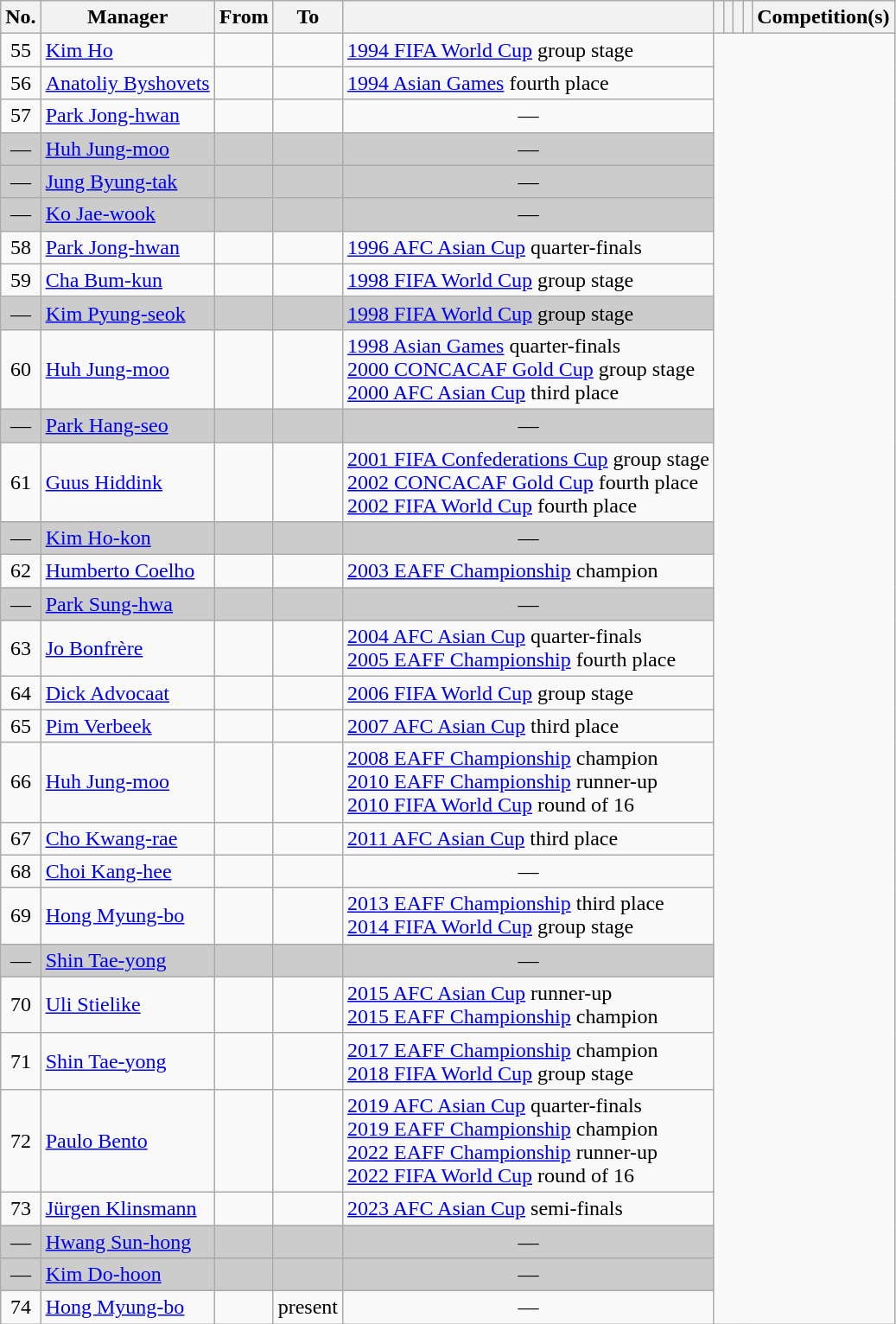<table class="wikitable sortable">
<tr>
<th scope="col">No.</th>
<th scope="col">Manager</th>
<th scope="col">From</th>
<th scope="col">To</th>
<th scope="col"></th>
<th scope="col"></th>
<th scope="col"></th>
<th scope="col"></th>
<th scope="col"></th>
<th scope="col">Competition(s)</th>
</tr>
<tr>
<td scope="row" style="text-align:center">55</td>
<td> <a href='#'>Kim Ho</a></td>
<td></td>
<td><br></td>
<td><a href='#'>1994 FIFA World Cup</a> group stage</td>
</tr>
<tr>
<td scope="row" style="text-align:center">56</td>
<td> <a href='#'>Anatoliy Byshovets</a></td>
<td></td>
<td><br></td>
<td><a href='#'>1994 Asian Games</a> fourth place</td>
</tr>
<tr>
<td scope="row" style="text-align:center">57</td>
<td> <a href='#'>Park Jong-hwan</a></td>
<td></td>
<td><br></td>
<td align="center">—</td>
</tr>
<tr bgcolor="#cccccc">
<td scope="row" style="text-align:center">—</td>
<td> <a href='#'>Huh Jung-moo</a></td>
<td></td>
<td><br></td>
<td align="center">—</td>
</tr>
<tr bgcolor="#cccccc">
<td scope="row" style="text-align:center">—</td>
<td> <a href='#'>Jung Byung-tak</a></td>
<td></td>
<td><br></td>
<td align="center">—</td>
</tr>
<tr bgcolor="#cccccc">
<td scope="row" style="text-align:center">—</td>
<td> <a href='#'>Ko Jae-wook</a></td>
<td></td>
<td><br></td>
<td align="center">—</td>
</tr>
<tr>
<td scope="row" style="text-align:center">58</td>
<td> <a href='#'>Park Jong-hwan</a></td>
<td></td>
<td><br></td>
<td><a href='#'>1996 AFC Asian Cup</a> quarter-finals</td>
</tr>
<tr>
<td scope="row" style="text-align:center">59</td>
<td> <a href='#'>Cha Bum-kun</a></td>
<td></td>
<td><br></td>
<td><a href='#'>1998 FIFA World Cup</a> group stage</td>
</tr>
<tr bgcolor="#cccccc">
<td scope="row" style="text-align:center">—</td>
<td> <a href='#'>Kim Pyung-seok</a></td>
<td></td>
<td><br></td>
<td><a href='#'>1998 FIFA World Cup</a> group stage</td>
</tr>
<tr>
<td scope="row" style="text-align:center">60</td>
<td> <a href='#'>Huh Jung-moo</a></td>
<td></td>
<td><br></td>
<td><a href='#'>1998 Asian Games</a> quarter-finals<br><a href='#'>2000 CONCACAF Gold Cup</a> group stage<br><a href='#'>2000 AFC Asian Cup</a> third place</td>
</tr>
<tr bgcolor="#cccccc">
<td scope="row" style="text-align:center">—</td>
<td> <a href='#'>Park Hang-seo</a></td>
<td></td>
<td><br></td>
<td align="center">—</td>
</tr>
<tr>
<td scope="row" style="text-align:center">61</td>
<td> <a href='#'>Guus Hiddink</a></td>
<td></td>
<td><br></td>
<td><a href='#'>2001 FIFA Confederations Cup</a> group stage<br><a href='#'>2002 CONCACAF Gold Cup</a> fourth place<br><a href='#'>2002 FIFA World Cup</a> fourth place</td>
</tr>
<tr bgcolor="#cccccc">
<td scope="row" style="text-align:center">—</td>
<td> <a href='#'>Kim Ho-kon</a></td>
<td></td>
<td><br></td>
<td align="center">—</td>
</tr>
<tr>
<td scope="row" style="text-align:center">62</td>
<td> <a href='#'>Humberto Coelho</a></td>
<td></td>
<td><br></td>
<td><a href='#'>2003 EAFF Championship</a> champion</td>
</tr>
<tr bgcolor="#cccccc">
<td scope="row" style="text-align:center">—</td>
<td> <a href='#'>Park Sung-hwa</a></td>
<td></td>
<td><br></td>
<td align="center">—</td>
</tr>
<tr>
<td scope="row" style="text-align:center">63</td>
<td> <a href='#'>Jo Bonfrère</a></td>
<td></td>
<td><br></td>
<td><a href='#'>2004 AFC Asian Cup</a> quarter-finals<br><a href='#'>2005 EAFF Championship</a> fourth place</td>
</tr>
<tr>
<td scope="row" style="text-align:center">64</td>
<td> <a href='#'>Dick Advocaat</a></td>
<td></td>
<td><br></td>
<td><a href='#'>2006 FIFA World Cup</a> group stage</td>
</tr>
<tr>
<td scope="row" style="text-align:center">65</td>
<td> <a href='#'>Pim Verbeek</a></td>
<td></td>
<td><br></td>
<td><a href='#'>2007 AFC Asian Cup</a> third place</td>
</tr>
<tr>
<td scope="row" style="text-align:center">66</td>
<td> <a href='#'>Huh Jung-moo</a></td>
<td></td>
<td><br></td>
<td><a href='#'>2008 EAFF Championship</a> champion<br><a href='#'>2010 EAFF Championship</a> runner-up<br><a href='#'>2010 FIFA World Cup</a> round of 16</td>
</tr>
<tr>
<td scope="row" style="text-align:center">67</td>
<td> <a href='#'>Cho Kwang-rae</a></td>
<td></td>
<td><br></td>
<td><a href='#'>2011 AFC Asian Cup</a> third place</td>
</tr>
<tr>
<td scope="row" style="text-align:center">68</td>
<td> <a href='#'>Choi Kang-hee</a></td>
<td></td>
<td><br></td>
<td align="center">—</td>
</tr>
<tr>
<td scope="row" style="text-align:center">69</td>
<td> <a href='#'>Hong Myung-bo</a></td>
<td></td>
<td><br></td>
<td><a href='#'>2013 EAFF Championship</a> third place<br><a href='#'>2014 FIFA World Cup</a> group stage</td>
</tr>
<tr bgcolor="#cccccc">
<td scope="row" style="text-align:center">—</td>
<td> <a href='#'>Shin Tae-yong</a></td>
<td></td>
<td><br></td>
<td align="center">—</td>
</tr>
<tr>
<td scope="row" style="text-align:center">70</td>
<td> <a href='#'>Uli Stielike</a></td>
<td></td>
<td><br></td>
<td><a href='#'>2015 AFC Asian Cup</a> runner-up<br><a href='#'>2015 EAFF Championship</a> champion</td>
</tr>
<tr>
<td scope="row" style="text-align:center">71</td>
<td> <a href='#'>Shin Tae-yong</a></td>
<td></td>
<td><br></td>
<td><a href='#'>2017 EAFF Championship</a> champion<br><a href='#'>2018 FIFA World Cup</a> group stage</td>
</tr>
<tr>
<td scope="row" style="text-align:center">72</td>
<td> <a href='#'>Paulo Bento</a></td>
<td></td>
<td><br></td>
<td><a href='#'>2019 AFC Asian Cup</a> quarter-finals<br><a href='#'>2019 EAFF Championship</a> champion<br><a href='#'>2022 EAFF Championship</a> runner-up<br><a href='#'>2022 FIFA World Cup</a> round of 16</td>
</tr>
<tr>
<td scope="row" style="text-align:center">73</td>
<td> <a href='#'>Jürgen Klinsmann</a></td>
<td></td>
<td><br></td>
<td><a href='#'>2023 AFC Asian Cup</a> semi-finals</td>
</tr>
<tr bgcolor="#cccccc">
<td scope="row" style="text-align:center">—</td>
<td> <a href='#'>Hwang Sun-hong</a></td>
<td></td>
<td><br></td>
<td align="center">—</td>
</tr>
<tr bgcolor="#cccccc">
<td scope="row" style="text-align:center">—</td>
<td> <a href='#'>Kim Do-hoon</a></td>
<td></td>
<td><br></td>
<td align="center">—</td>
</tr>
<tr>
<td scope="row" style="text-align:center">74</td>
<td> <a href='#'>Hong Myung-bo</a></td>
<td></td>
<td>present<br></td>
<td align="center">—</td>
</tr>
</table>
